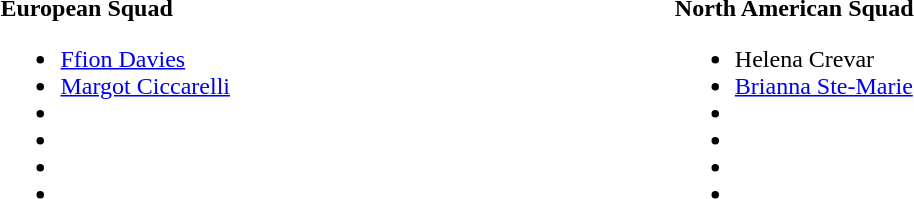<table>
<tr>
<td style="vertical-align:top; width:18%;"><br><strong>European Squad</strong><ul><li> <a href='#'>Ffion Davies</a></li><li> <a href='#'>Margot Ciccarelli</a></li><li></li><li></li><li></li><li></li></ul></td>
<td style="vertical-align:top; width:18%;"><br><strong>North American Squad</strong><ul><li> Helena Crevar</li><li> <a href='#'>Brianna Ste-Marie</a></li><li></li><li></li><li></li><li></li></ul></td>
</tr>
</table>
